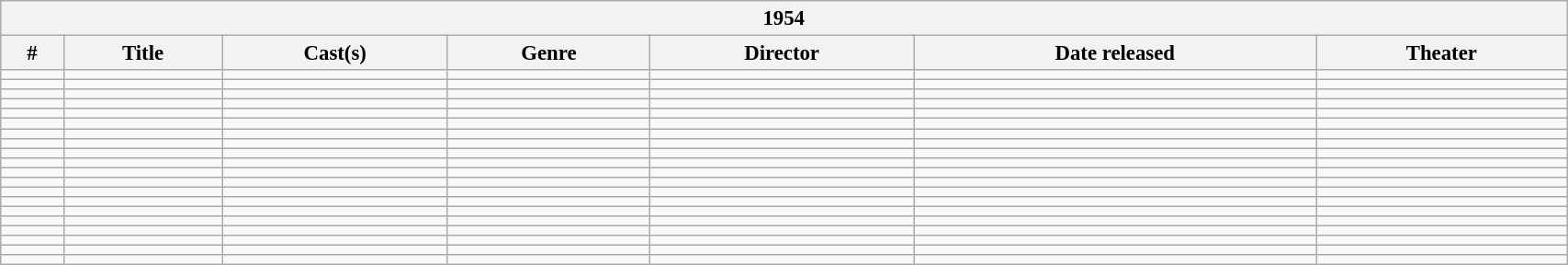<table class="wikitable"  style="width: 90%; font-size: 95%;">
<tr>
<th colspan="7">1954</th>
</tr>
<tr>
<th>#</th>
<th>Title</th>
<th>Cast(s)</th>
<th>Genre</th>
<th>Director</th>
<th>Date released</th>
<th>Theater</th>
</tr>
<tr>
<td></td>
<td></td>
<td></td>
<td></td>
<td></td>
<td></td>
<td></td>
</tr>
<tr>
<td></td>
<td></td>
<td></td>
<td></td>
<td></td>
<td></td>
<td></td>
</tr>
<tr>
<td></td>
<td></td>
<td></td>
<td></td>
<td></td>
<td></td>
<td></td>
</tr>
<tr>
<td></td>
<td></td>
<td></td>
<td></td>
<td></td>
<td></td>
<td></td>
</tr>
<tr>
<td></td>
<td></td>
<td></td>
<td></td>
<td></td>
<td></td>
<td></td>
</tr>
<tr>
<td></td>
<td></td>
<td></td>
<td></td>
<td></td>
<td></td>
<td></td>
</tr>
<tr>
<td></td>
<td></td>
<td></td>
<td></td>
<td></td>
<td></td>
<td></td>
</tr>
<tr>
<td></td>
<td></td>
<td></td>
<td></td>
<td></td>
<td></td>
<td></td>
</tr>
<tr>
<td></td>
<td></td>
<td></td>
<td></td>
<td></td>
<td></td>
<td></td>
</tr>
<tr>
<td></td>
<td></td>
<td></td>
<td></td>
<td></td>
<td></td>
<td></td>
</tr>
<tr>
<td></td>
<td></td>
<td></td>
<td></td>
<td></td>
<td></td>
<td></td>
</tr>
<tr>
<td></td>
<td></td>
<td></td>
<td></td>
<td></td>
<td></td>
<td></td>
</tr>
<tr>
<td></td>
<td></td>
<td></td>
<td></td>
<td></td>
<td></td>
<td></td>
</tr>
<tr>
<td></td>
<td></td>
<td></td>
<td></td>
<td></td>
<td></td>
<td></td>
</tr>
<tr>
<td></td>
<td></td>
<td></td>
<td></td>
<td></td>
<td></td>
<td></td>
</tr>
<tr>
<td></td>
<td></td>
<td></td>
<td></td>
<td></td>
<td></td>
<td></td>
</tr>
<tr>
<td></td>
<td></td>
<td></td>
<td></td>
<td></td>
<td></td>
<td></td>
</tr>
<tr>
<td></td>
<td></td>
<td></td>
<td></td>
<td></td>
<td></td>
<td></td>
</tr>
<tr>
<td></td>
<td></td>
<td></td>
<td></td>
<td></td>
<td></td>
<td></td>
</tr>
<tr>
<td></td>
<td></td>
<td></td>
<td></td>
<td></td>
<td></td>
<td></td>
</tr>
</table>
